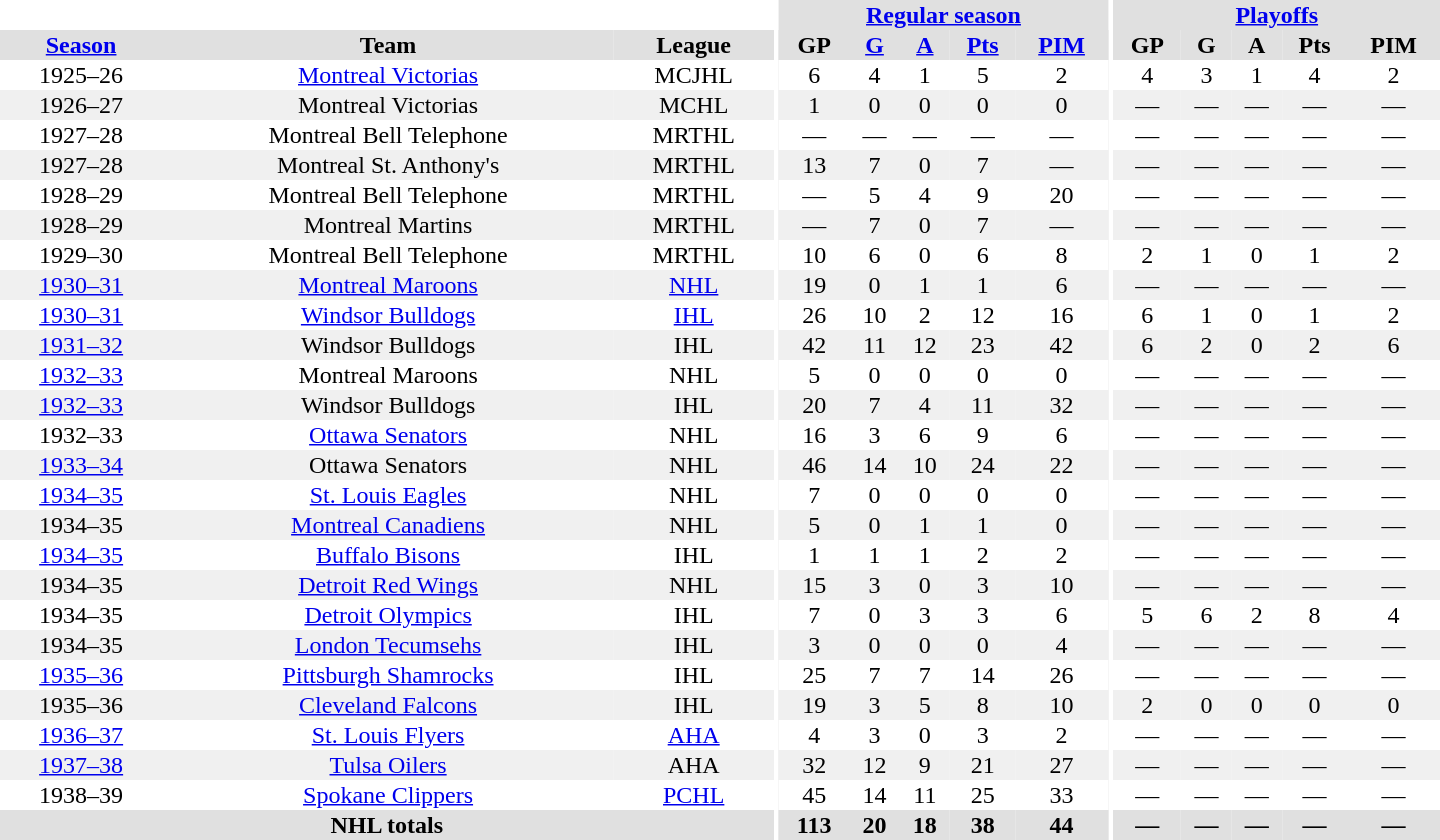<table border="0" cellpadding="1" cellspacing="0" style="text-align:center; width:60em">
<tr bgcolor="#e0e0e0">
<th colspan="3" bgcolor="#ffffff"></th>
<th rowspan="100" bgcolor="#ffffff"></th>
<th colspan="5"><a href='#'>Regular season</a></th>
<th rowspan="100" bgcolor="#ffffff"></th>
<th colspan="5"><a href='#'>Playoffs</a></th>
</tr>
<tr bgcolor="#e0e0e0">
<th><a href='#'>Season</a></th>
<th>Team</th>
<th>League</th>
<th>GP</th>
<th><a href='#'>G</a></th>
<th><a href='#'>A</a></th>
<th><a href='#'>Pts</a></th>
<th><a href='#'>PIM</a></th>
<th>GP</th>
<th>G</th>
<th>A</th>
<th>Pts</th>
<th>PIM</th>
</tr>
<tr>
<td>1925–26</td>
<td><a href='#'>Montreal Victorias</a></td>
<td>MCJHL</td>
<td>6</td>
<td>4</td>
<td>1</td>
<td>5</td>
<td>2</td>
<td>4</td>
<td>3</td>
<td>1</td>
<td>4</td>
<td>2</td>
</tr>
<tr bgcolor="#f0f0f0">
<td>1926–27</td>
<td>Montreal Victorias</td>
<td>MCHL</td>
<td>1</td>
<td>0</td>
<td>0</td>
<td>0</td>
<td>0</td>
<td>—</td>
<td>—</td>
<td>—</td>
<td>—</td>
<td>—</td>
</tr>
<tr>
<td>1927–28</td>
<td>Montreal Bell Telephone</td>
<td>MRTHL</td>
<td>—</td>
<td>—</td>
<td>—</td>
<td>—</td>
<td>—</td>
<td>—</td>
<td>—</td>
<td>—</td>
<td>—</td>
<td>—</td>
</tr>
<tr bgcolor="#f0f0f0">
<td>1927–28</td>
<td>Montreal St. Anthony's</td>
<td>MRTHL</td>
<td>13</td>
<td>7</td>
<td>0</td>
<td>7</td>
<td>—</td>
<td>—</td>
<td>—</td>
<td>—</td>
<td>—</td>
<td>—</td>
</tr>
<tr>
<td>1928–29</td>
<td>Montreal Bell Telephone</td>
<td>MRTHL</td>
<td>—</td>
<td>5</td>
<td>4</td>
<td>9</td>
<td>20</td>
<td>—</td>
<td>—</td>
<td>—</td>
<td>—</td>
<td>—</td>
</tr>
<tr bgcolor="#f0f0f0">
<td>1928–29</td>
<td>Montreal Martins</td>
<td>MRTHL</td>
<td>—</td>
<td>7</td>
<td>0</td>
<td>7</td>
<td>—</td>
<td>—</td>
<td>—</td>
<td>—</td>
<td>—</td>
<td>—</td>
</tr>
<tr>
<td>1929–30</td>
<td>Montreal Bell Telephone</td>
<td>MRTHL</td>
<td>10</td>
<td>6</td>
<td>0</td>
<td>6</td>
<td>8</td>
<td>2</td>
<td>1</td>
<td>0</td>
<td>1</td>
<td>2</td>
</tr>
<tr bgcolor="#f0f0f0">
<td><a href='#'>1930–31</a></td>
<td><a href='#'>Montreal Maroons</a></td>
<td><a href='#'>NHL</a></td>
<td>19</td>
<td>0</td>
<td>1</td>
<td>1</td>
<td>6</td>
<td>—</td>
<td>—</td>
<td>—</td>
<td>—</td>
<td>—</td>
</tr>
<tr>
<td><a href='#'>1930–31</a></td>
<td><a href='#'>Windsor Bulldogs</a></td>
<td><a href='#'>IHL</a></td>
<td>26</td>
<td>10</td>
<td>2</td>
<td>12</td>
<td>16</td>
<td>6</td>
<td>1</td>
<td>0</td>
<td>1</td>
<td>2</td>
</tr>
<tr bgcolor="#f0f0f0">
<td><a href='#'>1931–32</a></td>
<td>Windsor Bulldogs</td>
<td>IHL</td>
<td>42</td>
<td>11</td>
<td>12</td>
<td>23</td>
<td>42</td>
<td>6</td>
<td>2</td>
<td>0</td>
<td>2</td>
<td>6</td>
</tr>
<tr>
<td><a href='#'>1932–33</a></td>
<td>Montreal Maroons</td>
<td>NHL</td>
<td>5</td>
<td>0</td>
<td>0</td>
<td>0</td>
<td>0</td>
<td>—</td>
<td>—</td>
<td>—</td>
<td>—</td>
<td>—</td>
</tr>
<tr bgcolor="#f0f0f0">
<td><a href='#'>1932–33</a></td>
<td>Windsor Bulldogs</td>
<td>IHL</td>
<td>20</td>
<td>7</td>
<td>4</td>
<td>11</td>
<td>32</td>
<td>—</td>
<td>—</td>
<td>—</td>
<td>—</td>
<td>—</td>
</tr>
<tr>
<td>1932–33</td>
<td><a href='#'>Ottawa Senators</a></td>
<td>NHL</td>
<td>16</td>
<td>3</td>
<td>6</td>
<td>9</td>
<td>6</td>
<td>—</td>
<td>—</td>
<td>—</td>
<td>—</td>
<td>—</td>
</tr>
<tr bgcolor="#f0f0f0">
<td><a href='#'>1933–34</a></td>
<td>Ottawa Senators</td>
<td>NHL</td>
<td>46</td>
<td>14</td>
<td>10</td>
<td>24</td>
<td>22</td>
<td>—</td>
<td>—</td>
<td>—</td>
<td>—</td>
<td>—</td>
</tr>
<tr>
<td><a href='#'>1934–35</a></td>
<td><a href='#'>St. Louis Eagles</a></td>
<td>NHL</td>
<td>7</td>
<td>0</td>
<td>0</td>
<td>0</td>
<td>0</td>
<td>—</td>
<td>—</td>
<td>—</td>
<td>—</td>
<td>—</td>
</tr>
<tr bgcolor="#f0f0f0">
<td>1934–35</td>
<td><a href='#'>Montreal Canadiens</a></td>
<td>NHL</td>
<td>5</td>
<td>0</td>
<td>1</td>
<td>1</td>
<td>0</td>
<td>—</td>
<td>—</td>
<td>—</td>
<td>—</td>
<td>—</td>
</tr>
<tr>
<td><a href='#'>1934–35</a></td>
<td><a href='#'>Buffalo Bisons</a></td>
<td>IHL</td>
<td>1</td>
<td>1</td>
<td>1</td>
<td>2</td>
<td>2</td>
<td>—</td>
<td>—</td>
<td>—</td>
<td>—</td>
<td>—</td>
</tr>
<tr bgcolor="#f0f0f0">
<td>1934–35</td>
<td><a href='#'>Detroit Red Wings</a></td>
<td>NHL</td>
<td>15</td>
<td>3</td>
<td>0</td>
<td>3</td>
<td>10</td>
<td>—</td>
<td>—</td>
<td>—</td>
<td>—</td>
<td>—</td>
</tr>
<tr>
<td>1934–35</td>
<td><a href='#'>Detroit Olympics</a></td>
<td>IHL</td>
<td>7</td>
<td>0</td>
<td>3</td>
<td>3</td>
<td>6</td>
<td>5</td>
<td>6</td>
<td>2</td>
<td>8</td>
<td>4</td>
</tr>
<tr bgcolor="#f0f0f0">
<td>1934–35</td>
<td><a href='#'>London Tecumsehs</a></td>
<td>IHL</td>
<td>3</td>
<td>0</td>
<td>0</td>
<td>0</td>
<td>4</td>
<td>—</td>
<td>—</td>
<td>—</td>
<td>—</td>
<td>—</td>
</tr>
<tr>
<td><a href='#'>1935–36</a></td>
<td><a href='#'>Pittsburgh Shamrocks</a></td>
<td>IHL</td>
<td>25</td>
<td>7</td>
<td>7</td>
<td>14</td>
<td>26</td>
<td>—</td>
<td>—</td>
<td>—</td>
<td>—</td>
<td>—</td>
</tr>
<tr bgcolor="#f0f0f0">
<td>1935–36</td>
<td><a href='#'>Cleveland Falcons</a></td>
<td>IHL</td>
<td>19</td>
<td>3</td>
<td>5</td>
<td>8</td>
<td>10</td>
<td>2</td>
<td>0</td>
<td>0</td>
<td>0</td>
<td>0</td>
</tr>
<tr>
<td><a href='#'>1936–37</a></td>
<td><a href='#'>St. Louis Flyers</a></td>
<td><a href='#'>AHA</a></td>
<td>4</td>
<td>3</td>
<td>0</td>
<td>3</td>
<td>2</td>
<td>—</td>
<td>—</td>
<td>—</td>
<td>—</td>
<td>—</td>
</tr>
<tr bgcolor="#f0f0f0">
<td><a href='#'>1937–38</a></td>
<td><a href='#'>Tulsa Oilers</a></td>
<td>AHA</td>
<td>32</td>
<td>12</td>
<td>9</td>
<td>21</td>
<td>27</td>
<td>—</td>
<td>—</td>
<td>—</td>
<td>—</td>
<td>—</td>
</tr>
<tr>
<td>1938–39</td>
<td><a href='#'>Spokane Clippers</a></td>
<td><a href='#'>PCHL</a></td>
<td>45</td>
<td>14</td>
<td>11</td>
<td>25</td>
<td>33</td>
<td>—</td>
<td>—</td>
<td>—</td>
<td>—</td>
<td>—</td>
</tr>
<tr bgcolor="#e0e0e0">
<th colspan="3">NHL totals</th>
<th>113</th>
<th>20</th>
<th>18</th>
<th>38</th>
<th>44</th>
<th>—</th>
<th>—</th>
<th>—</th>
<th>—</th>
<th>—</th>
</tr>
</table>
